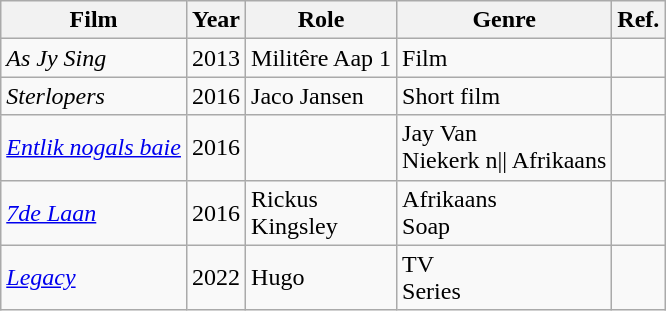<table class="wikitable">
<tr>
<th>Film</th>
<th>Year</th>
<th>Role</th>
<th>Genre</th>
<th>Ref.</th>
</tr>
<tr>
<td><em>As Jy Sing</em></td>
<td>2013</td>
<td>Militêre Aap 1</td>
<td>Film</td>
<td></td>
</tr>
<tr>
<td><em>Sterlopers</em></td>
<td>2016</td>
<td>Jaco Jansen</td>
<td>Short film</td>
<td></td>
</tr>
<tr>
<td><em><a href='#'>Entlik nogals baie</a></em></td>
<td>2016</td>
<td></td>
<td>Jay Van<br>Niekerk
n|| Afrikaans</td>
<td></td>
</tr>
<tr>
<td><em><a href='#'>7de Laan</a></em></td>
<td>2016</td>
<td>Rickus<br>Kingsley</td>
<td>Afrikaans<br>Soap</td>
<td></td>
</tr>
<tr>
<td><em><a href='#'>Legacy</a></em></td>
<td>2022</td>
<td>Hugo</td>
<td>TV<br>Series</td>
<td></td>
</tr>
</table>
